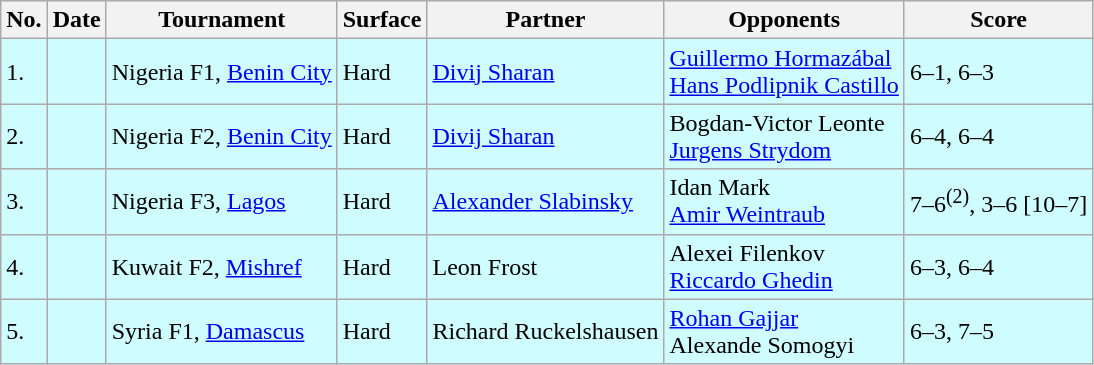<table class="sortable wikitable">
<tr>
<th>No.</th>
<th>Date</th>
<th>Tournament</th>
<th>Surface</th>
<th>Partner</th>
<th>Opponents</th>
<th class="unsortable">Score</th>
</tr>
<tr style="background:#cffcff;">
<td>1.</td>
<td></td>
<td>Nigeria F1, <a href='#'>Benin City</a></td>
<td>Hard</td>
<td> <a href='#'>Divij Sharan</a></td>
<td> <a href='#'>Guillermo Hormazábal</a> <br>  <a href='#'>Hans Podlipnik Castillo</a></td>
<td>6–1, 6–3</td>
</tr>
<tr style="background:#cffcff;">
<td>2.</td>
<td></td>
<td>Nigeria F2, <a href='#'>Benin City</a></td>
<td>Hard</td>
<td> <a href='#'>Divij Sharan</a></td>
<td> Bogdan-Victor Leonte <br>  <a href='#'>Jurgens Strydom</a></td>
<td>6–4, 6–4</td>
</tr>
<tr style="background:#cffcff;">
<td>3.</td>
<td></td>
<td>Nigeria F3, <a href='#'>Lagos</a></td>
<td>Hard</td>
<td> <a href='#'>Alexander Slabinsky</a></td>
<td> Idan Mark <br>  <a href='#'>Amir Weintraub</a></td>
<td>7–6<sup>(2)</sup>, 3–6 [10–7]</td>
</tr>
<tr style="background:#cffcff;">
<td>4.</td>
<td></td>
<td>Kuwait F2, <a href='#'>Mishref</a></td>
<td>Hard</td>
<td> Leon Frost</td>
<td> Alexei Filenkov <br>  <a href='#'>Riccardo Ghedin</a></td>
<td>6–3, 6–4</td>
</tr>
<tr style="background:#cffcff;">
<td>5.</td>
<td></td>
<td>Syria F1, <a href='#'>Damascus</a></td>
<td>Hard</td>
<td> Richard Ruckelshausen</td>
<td> <a href='#'>Rohan Gajjar</a> <br>  Alexande Somogyi</td>
<td>6–3, 7–5</td>
</tr>
</table>
